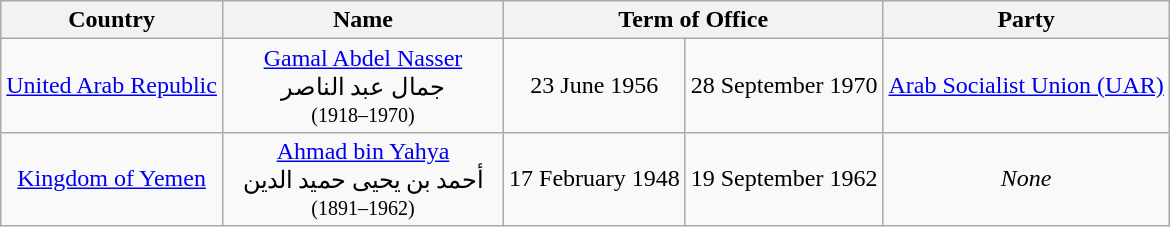<table class="wikitable" style="text-align:center">
<tr>
<th>Country</th>
<th width="180">Name</th>
<th colspan="2">Term of Office</th>
<th>Party</th>
</tr>
<tr>
<td><a href='#'>United Arab Republic</a></td>
<td><a href='#'>Gamal Abdel Nasser</a><br>جمال عبد الناصر<br><small>(1918–1970)</small></td>
<td>23 June 1956</td>
<td>28 September 1970</td>
<td><a href='#'>Arab Socialist Union (UAR)</a></td>
</tr>
<tr>
<td><a href='#'>Kingdom of Yemen</a></td>
<td><a href='#'>Ahmad bin Yahya</a><br>أحمد بن يحيى حميد الدين<br><small>(1891–1962)</small></td>
<td>17 February 1948</td>
<td>19 September 1962</td>
<td><em>None</em></td>
</tr>
</table>
